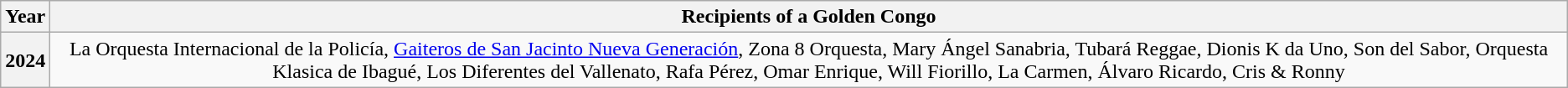<table class="wikitable" style="text-align:center;">
<tr>
<th>Year</th>
<th>Recipients of a Golden Congo</th>
</tr>
<tr>
<th>2024</th>
<td>La Orquesta Internacional de la Policía, <a href='#'>Gaiteros de San Jacinto Nueva Generación</a>, Zona 8 Orquesta, Mary Ángel Sanabria, Tubará Reggae, Dionis K da Uno, Son del Sabor, Orquesta Klasica de Ibagué, Los Diferentes del Vallenato, Rafa Pérez, Omar Enrique, Will Fiorillo, La Carmen, Álvaro Ricardo, Cris & Ronny</td>
</tr>
</table>
